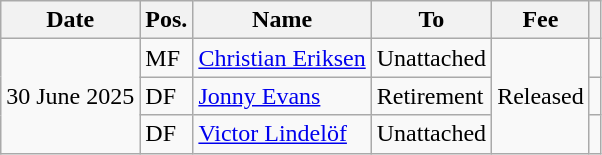<table class="wikitable">
<tr>
<th>Date</th>
<th>Pos.</th>
<th>Name</th>
<th>To</th>
<th>Fee</th>
<th></th>
</tr>
<tr>
<td rowspan="3">30 June 2025</td>
<td>MF</td>
<td> <a href='#'>Christian Eriksen</a></td>
<td>Unattached</td>
<td rowspan="3">Released</td>
<td></td>
</tr>
<tr>
<td>DF</td>
<td> <a href='#'>Jonny Evans</a></td>
<td>Retirement</td>
<td></td>
</tr>
<tr>
<td>DF</td>
<td> <a href='#'>Victor Lindelöf</a></td>
<td>Unattached</td>
<td></td>
</tr>
</table>
